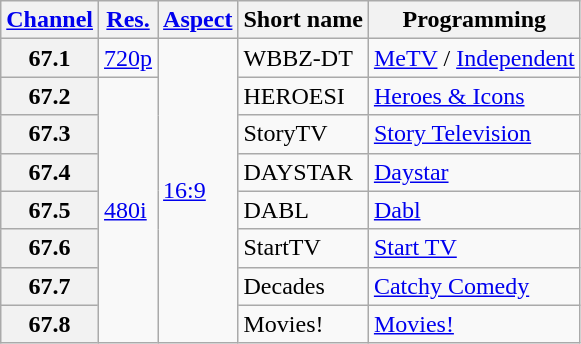<table class="wikitable">
<tr>
<th scope = "col"><a href='#'>Channel</a></th>
<th scope = "col"><a href='#'>Res.</a></th>
<th scope = "col"><a href='#'>Aspect</a></th>
<th scope = "col">Short name</th>
<th scope = "col">Programming</th>
</tr>
<tr>
<th scope = "row">67.1</th>
<td><a href='#'>720p</a></td>
<td rowspan=8><a href='#'>16:9</a></td>
<td>WBBZ-DT</td>
<td><a href='#'>MeTV</a> / <a href='#'>Independent</a></td>
</tr>
<tr>
<th scope = "row">67.2</th>
<td rowspan=7><a href='#'>480i</a></td>
<td>HEROESI</td>
<td><a href='#'>Heroes & Icons</a></td>
</tr>
<tr>
<th scope = "row">67.3</th>
<td>StoryTV</td>
<td><a href='#'>Story Television</a></td>
</tr>
<tr>
<th scope = "row">67.4</th>
<td>DAYSTAR</td>
<td><a href='#'>Daystar</a></td>
</tr>
<tr>
<th scope = "row">67.5</th>
<td>DABL</td>
<td><a href='#'>Dabl</a></td>
</tr>
<tr>
<th scope = "row">67.6</th>
<td>StartTV</td>
<td><a href='#'>Start TV</a></td>
</tr>
<tr>
<th scope = "row">67.7</th>
<td>Decades</td>
<td><a href='#'>Catchy Comedy</a></td>
</tr>
<tr>
<th scope = "row">67.8</th>
<td>Movies!</td>
<td><a href='#'>Movies!</a></td>
</tr>
</table>
